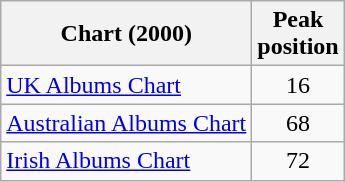<table class="wikitable">
<tr>
<th align="left">Chart (2000)</th>
<th align="left">Peak<br>position<br></th>
</tr>
<tr>
<td align="left"><a href='#'>UK Albums Chart</a></td>
<td align="center">16</td>
</tr>
<tr>
<td align="left"><a href='#'>Australian Albums Chart</a></td>
<td align="center">68</td>
</tr>
<tr>
<td align="left"><a href='#'>Irish Albums Chart</a></td>
<td align="center">72</td>
</tr>
</table>
